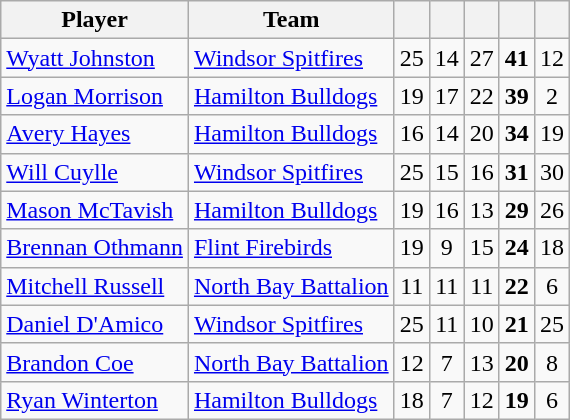<table class="wikitable" style="text-align:center">
<tr>
<th width:30%;">Player</th>
<th width:30%;">Team</th>
<th width:7.5%;"></th>
<th width:7.5%;"></th>
<th width:7.5%;"></th>
<th width:7.5%;"></th>
<th width:7.5%;"></th>
</tr>
<tr>
<td align=left><a href='#'>Wyatt Johnston</a></td>
<td align=left><a href='#'>Windsor Spitfires</a></td>
<td>25</td>
<td>14</td>
<td>27</td>
<td><strong>41</strong></td>
<td>12</td>
</tr>
<tr>
<td align=left><a href='#'>Logan Morrison</a></td>
<td align=left><a href='#'>Hamilton Bulldogs</a></td>
<td>19</td>
<td>17</td>
<td>22</td>
<td><strong>39</strong></td>
<td>2</td>
</tr>
<tr>
<td align=left><a href='#'>Avery Hayes</a></td>
<td align=left><a href='#'>Hamilton Bulldogs</a></td>
<td>16</td>
<td>14</td>
<td>20</td>
<td><strong>34</strong></td>
<td>19</td>
</tr>
<tr>
<td align=left><a href='#'>Will Cuylle</a></td>
<td align=left><a href='#'>Windsor Spitfires</a></td>
<td>25</td>
<td>15</td>
<td>16</td>
<td><strong>31</strong></td>
<td>30</td>
</tr>
<tr>
<td align=left><a href='#'>Mason McTavish</a></td>
<td align=left><a href='#'>Hamilton Bulldogs</a></td>
<td>19</td>
<td>16</td>
<td>13</td>
<td><strong>29</strong></td>
<td>26</td>
</tr>
<tr>
<td align=left><a href='#'>Brennan Othmann</a></td>
<td align=left><a href='#'>Flint Firebirds</a></td>
<td>19</td>
<td>9</td>
<td>15</td>
<td><strong>24</strong></td>
<td>18</td>
</tr>
<tr>
<td align=left><a href='#'>Mitchell Russell</a></td>
<td align=left><a href='#'>North Bay Battalion</a></td>
<td>11</td>
<td>11</td>
<td>11</td>
<td><strong>22</strong></td>
<td>6</td>
</tr>
<tr>
<td align=left><a href='#'>Daniel D'Amico</a></td>
<td align=left><a href='#'>Windsor Spitfires</a></td>
<td>25</td>
<td>11</td>
<td>10</td>
<td><strong>21</strong></td>
<td>25</td>
</tr>
<tr>
<td align=left><a href='#'>Brandon Coe</a></td>
<td align=left><a href='#'>North Bay Battalion</a></td>
<td>12</td>
<td>7</td>
<td>13</td>
<td><strong>20</strong></td>
<td>8</td>
</tr>
<tr>
<td align=left><a href='#'>Ryan Winterton</a></td>
<td align=left><a href='#'>Hamilton Bulldogs</a></td>
<td>18</td>
<td>7</td>
<td>12</td>
<td><strong>19</strong></td>
<td>6</td>
</tr>
</table>
